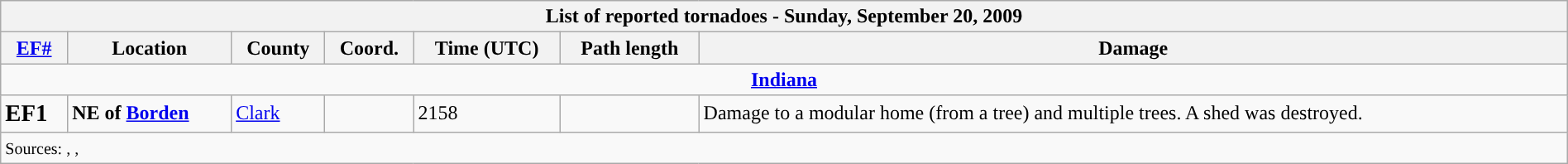<table class="wikitable collapsible" width="100%">
<tr>
<th colspan="7">List of reported tornadoes - Sunday, September 20, 2009</th>
</tr>
<tr>
<th><a href='#'>EF#</a></th>
<th>Location</th>
<th>County</th>
<th>Coord.</th>
<th>Time (UTC)</th>
<th>Path length</th>
<th>Damage</th>
</tr>
<tr>
<td colspan="7" align=center><strong><a href='#'>Indiana</a></strong></td>
</tr>
<tr>
<td><big><strong>EF1</strong></big></td>
<td><strong>NE of <a href='#'>Borden</a></strong></td>
<td><a href='#'>Clark</a></td>
<td></td>
<td>2158</td>
<td></td>
<td>Damage to a modular home (from a tree) and multiple trees. A shed was destroyed.</td>
</tr>
<tr>
<td colspan="7"><small>Sources: , , </small></td>
</tr>
</table>
